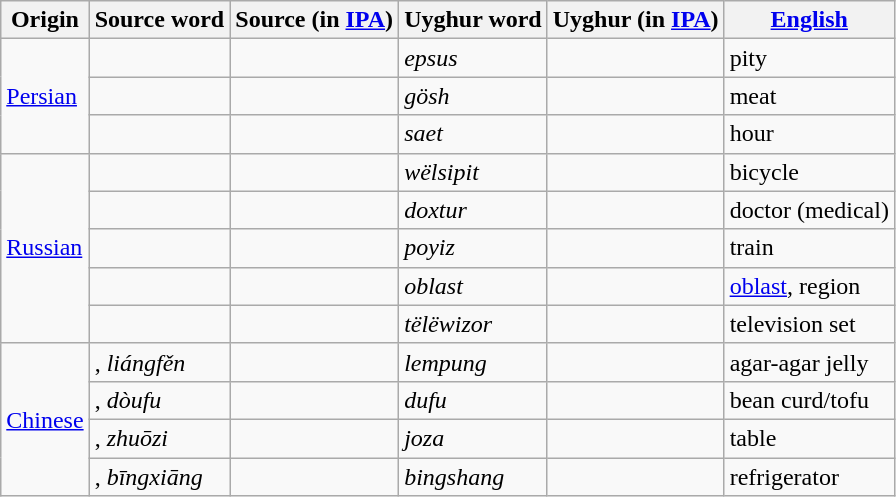<table class="wikitable">
<tr>
<th>Origin</th>
<th>Source word</th>
<th>Source (in <a href='#'>IPA</a>)</th>
<th>Uyghur word</th>
<th>Uyghur (in <a href='#'>IPA</a>)</th>
<th><a href='#'>English</a></th>
</tr>
<tr>
<td rowspan="3"><a href='#'>Persian</a></td>
<td><span></span></td>
<td></td>
<td><em>epsus</em> <span></span></td>
<td></td>
<td>pity</td>
</tr>
<tr>
<td><span></span></td>
<td></td>
<td><em>gösh</em> </td>
<td></td>
<td>meat</td>
</tr>
<tr>
<td><span></span></td>
<td></td>
<td><em>saet</em> <span></span></td>
<td></td>
<td>hour</td>
</tr>
<tr>
<td rowspan="5"><a href='#'>Russian</a></td>
<td></td>
<td></td>
<td><em>wëlsipit</em> <span></span></td>
<td></td>
<td>bicycle</td>
</tr>
<tr>
<td></td>
<td></td>
<td><em>doxtur</em> <span></span></td>
<td></td>
<td>doctor (medical)</td>
</tr>
<tr>
<td></td>
<td></td>
<td><em>poyiz</em> <span></span></td>
<td></td>
<td>train</td>
</tr>
<tr>
<td></td>
<td></td>
<td><em>oblast</em> <span></span></td>
<td></td>
<td><a href='#'>oblast</a>, region</td>
</tr>
<tr>
<td></td>
<td></td>
<td><em>tëlëwizor</em> <span></span></td>
<td></td>
<td>television set</td>
</tr>
<tr>
<td rowspan="5"><a href='#'>Chinese</a></td>
<td>, <em>liángfěn</em></td>
<td></td>
<td><em>lempung</em> <span></span></td>
<td></td>
<td>agar-agar jelly</td>
</tr>
<tr>
<td>, <em>dòufu</em></td>
<td></td>
<td><em>dufu</em> <span></span></td>
<td></td>
<td>bean curd/tofu</td>
</tr>
<tr>
<td>, <em>zhuōzi</em></td>
<td></td>
<td><em>joza</em> <span></span></td>
<td></td>
<td>table</td>
</tr>
<tr>
<td>, <em>bīngxiāng</em></td>
<td></td>
<td><em>bingshang</em> <span></span></td>
<td></td>
<td>refrigerator</td>
</tr>
</table>
